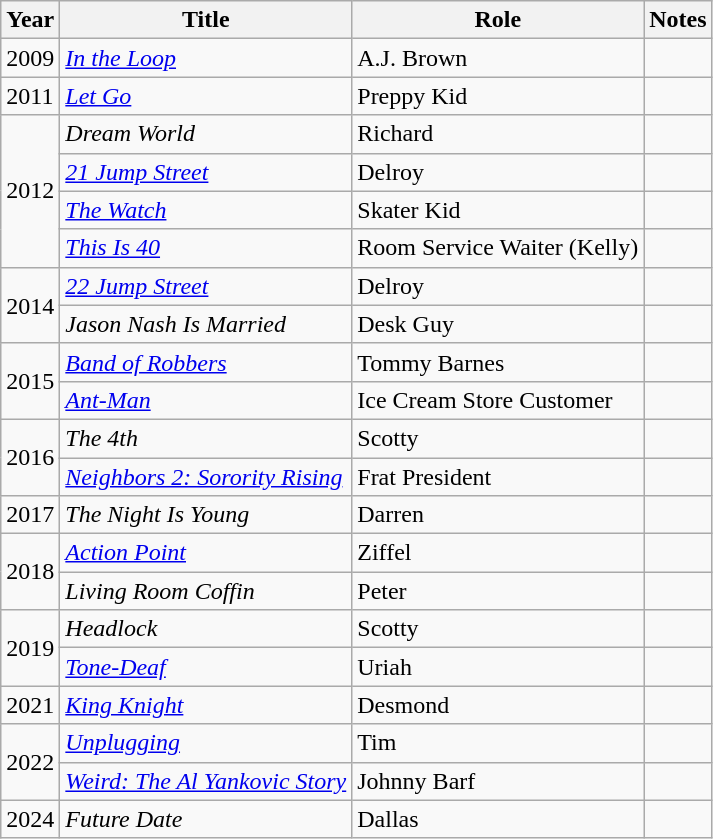<table class="wikitable sortable">
<tr>
<th>Year</th>
<th>Title</th>
<th>Role</th>
<th class="unsortable">Notes</th>
</tr>
<tr>
<td>2009</td>
<td><em><a href='#'>In the Loop</a></em></td>
<td>A.J. Brown</td>
<td></td>
</tr>
<tr>
<td>2011</td>
<td><em><a href='#'>Let Go</a></em></td>
<td>Preppy Kid</td>
<td></td>
</tr>
<tr>
<td rowspan="4">2012</td>
<td><em>Dream World</em></td>
<td>Richard</td>
<td></td>
</tr>
<tr>
<td><em><a href='#'>21 Jump Street</a></em></td>
<td>Delroy</td>
<td></td>
</tr>
<tr>
<td><em><a href='#'>The Watch</a></em></td>
<td>Skater Kid</td>
<td></td>
</tr>
<tr>
<td><em><a href='#'>This Is 40</a></em></td>
<td>Room Service Waiter (Kelly)</td>
<td></td>
</tr>
<tr>
<td rowspan="2">2014</td>
<td><em><a href='#'>22 Jump Street</a></em></td>
<td>Delroy</td>
<td></td>
</tr>
<tr>
<td><em>Jason Nash Is Married</em></td>
<td>Desk Guy</td>
<td></td>
</tr>
<tr>
<td rowspan="2">2015</td>
<td><em><a href='#'>Band of Robbers</a></em></td>
<td>Tommy Barnes</td>
<td></td>
</tr>
<tr>
<td><em><a href='#'>Ant-Man</a></em></td>
<td>Ice Cream Store Customer</td>
<td></td>
</tr>
<tr>
<td rowspan="2">2016</td>
<td><em>The 4th</em></td>
<td>Scotty</td>
<td></td>
</tr>
<tr>
<td><em><a href='#'>Neighbors 2: Sorority Rising</a></em></td>
<td>Frat President</td>
<td></td>
</tr>
<tr>
<td>2017</td>
<td><em>The Night Is Young</em></td>
<td>Darren</td>
<td></td>
</tr>
<tr>
<td rowspan="2">2018</td>
<td><em><a href='#'>Action Point</a></em></td>
<td>Ziffel</td>
<td></td>
</tr>
<tr>
<td><em>Living Room Coffin</em></td>
<td>Peter</td>
<td></td>
</tr>
<tr>
<td rowspan="2">2019</td>
<td><em>Headlock</em></td>
<td>Scotty</td>
<td></td>
</tr>
<tr>
<td><em><a href='#'>Tone-Deaf</a></em></td>
<td>Uriah</td>
<td></td>
</tr>
<tr>
<td>2021</td>
<td><em><a href='#'>King Knight</a></em></td>
<td>Desmond</td>
<td></td>
</tr>
<tr>
<td rowspan="2">2022</td>
<td><em><a href='#'>Unplugging</a></em></td>
<td>Tim</td>
<td></td>
</tr>
<tr>
<td><em><a href='#'>Weird: The Al Yankovic Story</a></em></td>
<td>Johnny Barf</td>
<td></td>
</tr>
<tr>
<td>2024</td>
<td><em>Future Date</em></td>
<td>Dallas</td>
<td></td>
</tr>
</table>
